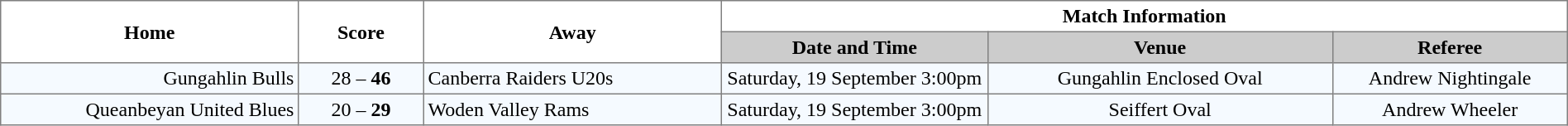<table width="100%" cellspacing="0" cellpadding="3" border="1" style="border-collapse:collapse;  text-align:center;">
<tr>
<th rowspan="2" width="19%">Home</th>
<th rowspan="2" width="8%">Score</th>
<th rowspan="2" width="19%">Away</th>
<th colspan="3">Match Information</th>
</tr>
<tr bgcolor="#CCCCCC">
<th width="17%">Date and Time</th>
<th width="22%">Venue</th>
<th width="50%">Referee</th>
</tr>
<tr style="text-align:center; background:#f5faff;">
<td align="right">Gungahlin Bulls </td>
<td>28 – <strong>46</strong></td>
<td align="left"> Canberra Raiders U20s</td>
<td>Saturday, 19 September 3:00pm</td>
<td>Gungahlin Enclosed Oval</td>
<td>Andrew Nightingale</td>
</tr>
<tr style="text-align:center; background:#f5faff;">
<td align="right">Queanbeyan United Blues </td>
<td>20 – <strong>29</strong></td>
<td align="left"> Woden Valley Rams</td>
<td>Saturday, 19 September 3:00pm</td>
<td>Seiffert Oval</td>
<td>Andrew Wheeler</td>
</tr>
</table>
